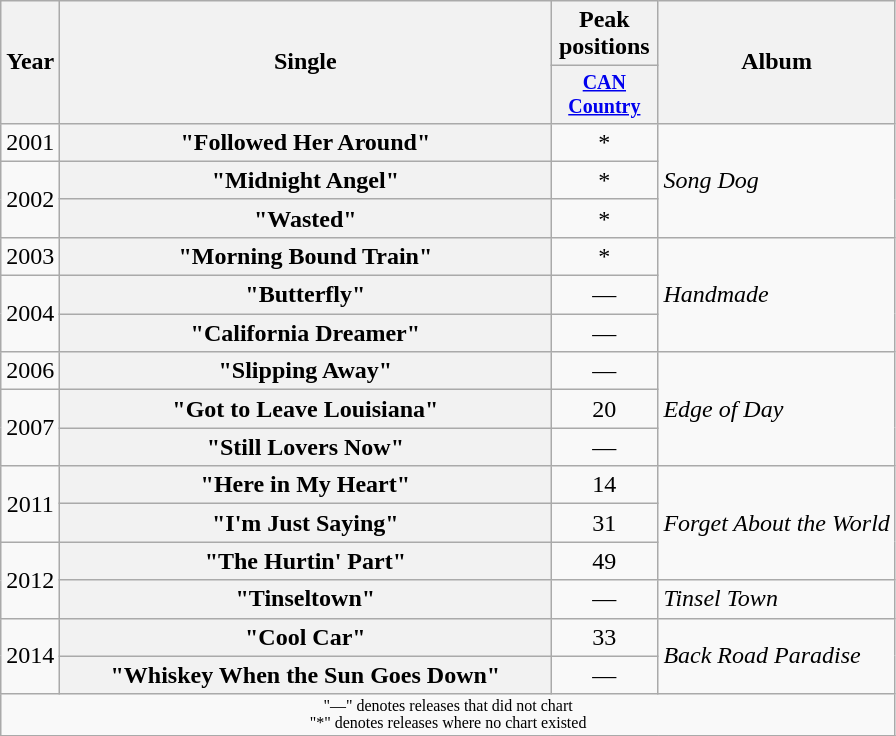<table class="wikitable plainrowheaders" style="text-align:center;">
<tr>
<th rowspan="2">Year</th>
<th rowspan="2" style="width:20em;">Single</th>
<th>Peak positions</th>
<th rowspan="2">Album</th>
</tr>
<tr style="font-size:smaller;">
<th width="65"><a href='#'>CAN Country</a><br></th>
</tr>
<tr>
<td>2001</td>
<th scope="row">"Followed Her Around"</th>
<td>*</td>
<td align="left" rowspan="3"><em>Song Dog</em></td>
</tr>
<tr>
<td rowspan="2">2002</td>
<th scope="row">"Midnight Angel"</th>
<td>*</td>
</tr>
<tr>
<th scope="row">"Wasted"</th>
<td>*</td>
</tr>
<tr>
<td>2003</td>
<th scope="row">"Morning Bound Train"</th>
<td>*</td>
<td align="left" rowspan="3"><em>Handmade</em></td>
</tr>
<tr>
<td rowspan="2">2004</td>
<th scope="row">"Butterfly"</th>
<td>—</td>
</tr>
<tr>
<th scope="row">"California Dreamer"</th>
<td>—</td>
</tr>
<tr>
<td>2006</td>
<th scope="row">"Slipping Away"</th>
<td>—</td>
<td align="left" rowspan="3"><em>Edge of Day</em></td>
</tr>
<tr>
<td rowspan="2">2007</td>
<th scope="row">"Got to Leave Louisiana"</th>
<td>20</td>
</tr>
<tr>
<th scope="row">"Still Lovers Now"</th>
<td>—</td>
</tr>
<tr>
<td rowspan="2">2011</td>
<th scope="row">"Here in My Heart"</th>
<td>14</td>
<td align="left" rowspan="3"><em>Forget About the World</em></td>
</tr>
<tr>
<th scope="row">"I'm Just Saying"</th>
<td>31</td>
</tr>
<tr>
<td rowspan="2">2012</td>
<th scope="row">"The Hurtin' Part"</th>
<td>49</td>
</tr>
<tr>
<th scope="row">"Tinseltown"</th>
<td>—</td>
<td align="left"><em>Tinsel Town</em></td>
</tr>
<tr>
<td rowspan="2">2014</td>
<th scope="row">"Cool Car"</th>
<td>33</td>
<td align="left" rowspan="2"><em>Back Road Paradise</em></td>
</tr>
<tr>
<th scope="row">"Whiskey When the Sun Goes Down"</th>
<td>—</td>
</tr>
<tr>
<td colspan="4" style="font-size:8pt">"—" denotes releases that did not chart<br>"*" denotes releases where no chart existed</td>
</tr>
<tr>
</tr>
</table>
